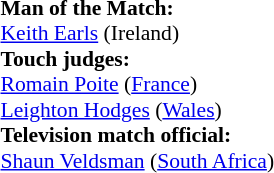<table width=100% style="font-size: 90%">
<tr>
<td><br>
<strong>Man of the Match:</strong>
<br><a href='#'>Keith Earls</a> (Ireland)<br><strong>Touch judges:</strong>
<br><a href='#'>Romain Poite</a> (<a href='#'>France</a>)
<br><a href='#'>Leighton Hodges</a> (<a href='#'>Wales</a>)
<br><strong>Television match official:</strong>
<br><a href='#'>Shaun Veldsman</a> (<a href='#'>South Africa</a>)</td>
</tr>
</table>
